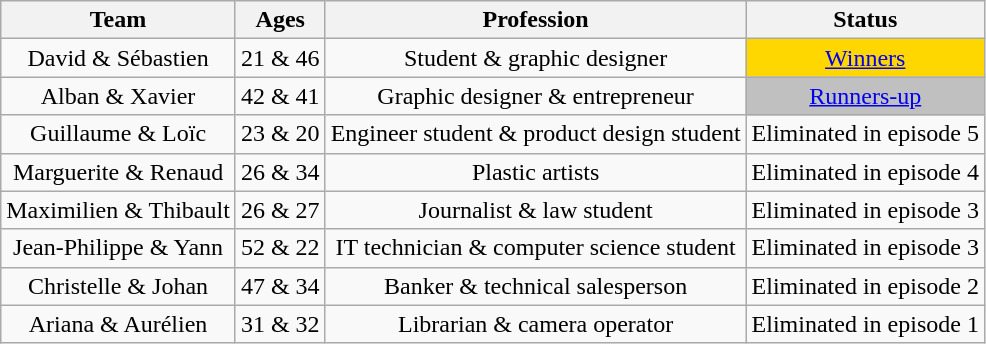<table class="wikitable" style="text-align:center">
<tr>
<th>Team</th>
<th>Ages</th>
<th>Profession</th>
<th>Status</th>
</tr>
<tr>
<td>David & Sébastien</td>
<td>21 & 46</td>
<td>Student & graphic designer</td>
<td style="background:gold"><a href='#'>Winners</a></td>
</tr>
<tr>
<td>Alban & Xavier</td>
<td>42 & 41</td>
<td>Graphic designer & entrepreneur</td>
<td style="background:silver"><a href='#'>Runners-up</a></td>
</tr>
<tr>
<td>Guillaume & Loïc</td>
<td>23 & 20</td>
<td>Engineer student & product design student</td>
<td>Eliminated in episode 5</td>
</tr>
<tr>
<td>Marguerite & Renaud</td>
<td>26 & 34</td>
<td>Plastic artists</td>
<td>Eliminated in episode 4</td>
</tr>
<tr>
<td>Maximilien & Thibault</td>
<td>26 & 27</td>
<td>Journalist & law student</td>
<td>Eliminated in episode 3</td>
</tr>
<tr>
<td>Jean-Philippe & Yann</td>
<td>52 & 22</td>
<td>IT technician & computer science student</td>
<td>Eliminated in episode 3</td>
</tr>
<tr>
<td>Christelle & Johan</td>
<td>47 & 34</td>
<td>Banker & technical salesperson</td>
<td>Eliminated in episode 2</td>
</tr>
<tr>
<td>Ariana & Aurélien</td>
<td>31 & 32</td>
<td>Librarian & camera operator</td>
<td>Eliminated in episode 1</td>
</tr>
</table>
